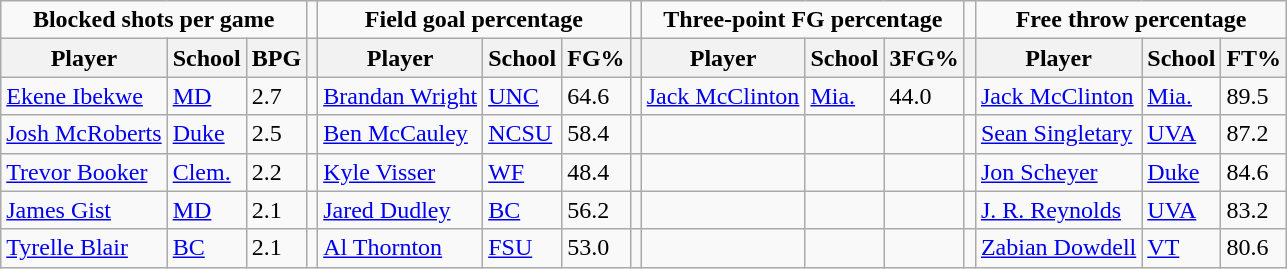<table class="wikitable" style="text-align: left;">
<tr>
<td colspan=3; align=center><strong>Blocked shots per game</strong></td>
<td></td>
<td colspan=3; align=center><strong>Field goal percentage</strong></td>
<td></td>
<td colspan=3; align=center><strong>Three-point FG percentage</strong></td>
<td></td>
<td colspan=3; align=center><strong>Free throw percentage</strong></td>
</tr>
<tr>
<th>Player</th>
<th>School</th>
<th>BPG</th>
<th></th>
<th>Player</th>
<th>School</th>
<th>FG%</th>
<th></th>
<th>Player</th>
<th>School</th>
<th>3FG%</th>
<th></th>
<th>Player</th>
<th>School</th>
<th>FT%</th>
</tr>
<tr>
<td align="left"><a href='#'>Ekene Ibekwe</a></td>
<td><a href='#'>MD</a></td>
<td>2.7</td>
<td></td>
<td><a href='#'>Brandan Wright</a></td>
<td><a href='#'>UNC</a></td>
<td>64.6</td>
<td></td>
<td><a href='#'>Jack McClinton</a></td>
<td><a href='#'>Mia.</a></td>
<td>44.0</td>
<td></td>
<td><a href='#'>Jack McClinton</a></td>
<td><a href='#'>Mia.</a></td>
<td>89.5</td>
</tr>
<tr>
<td align="left"><a href='#'>Josh McRoberts</a></td>
<td><a href='#'>Duke</a></td>
<td>2.5</td>
<td></td>
<td><a href='#'>Ben McCauley</a></td>
<td><a href='#'>NCSU</a></td>
<td>58.4</td>
<td></td>
<td></td>
<td></td>
<td></td>
<td></td>
<td><a href='#'>Sean Singletary</a></td>
<td><a href='#'>UVA</a></td>
<td>87.2</td>
</tr>
<tr>
<td align="left"><a href='#'>Trevor Booker</a></td>
<td><a href='#'>Clem.</a></td>
<td>2.2</td>
<td></td>
<td><a href='#'>Kyle Visser</a></td>
<td><a href='#'>WF</a></td>
<td>48.4</td>
<td></td>
<td></td>
<td></td>
<td></td>
<td></td>
<td><a href='#'>Jon Scheyer</a></td>
<td><a href='#'>Duke</a></td>
<td>84.6</td>
</tr>
<tr>
<td align="left"><a href='#'>James Gist</a></td>
<td><a href='#'>MD</a></td>
<td>2.1</td>
<td></td>
<td><a href='#'>Jared Dudley</a></td>
<td><a href='#'>BC</a></td>
<td>56.2</td>
<td></td>
<td></td>
<td></td>
<td></td>
<td></td>
<td><a href='#'>J. R. Reynolds</a></td>
<td><a href='#'>UVA</a></td>
<td>83.2</td>
</tr>
<tr>
<td align="left"><a href='#'>Tyrelle Blair</a></td>
<td><a href='#'>BC</a></td>
<td>2.1</td>
<td></td>
<td><a href='#'>Al Thornton</a></td>
<td><a href='#'>FSU</a></td>
<td>53.0</td>
<td></td>
<td></td>
<td></td>
<td></td>
<td></td>
<td><a href='#'>Zabian Dowdell</a></td>
<td><a href='#'>VT</a></td>
<td>80.6</td>
</tr>
</table>
